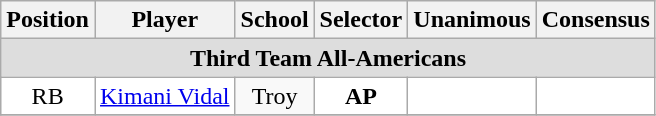<table class="wikitable" border="0">
<tr>
<th>Position</th>
<th>Player</th>
<th>School</th>
<th>Selector</th>
<th>Unanimous</th>
<th>Consensus</th>
</tr>
<tr>
<td colspan="6" style="text-align:center; background:#ddd;"><strong>Third Team All-Americans</strong></td>
</tr>
<tr style="text-align:center;">
<td style="background:white">RB</td>
<td style="background:white"><a href='#'>Kimani Vidal</a></td>
<td style=>Troy</td>
<td style="background:white"><strong>AP</strong></td>
<td style="background:white"></td>
<td style="background:white"></td>
</tr>
<tr>
</tr>
</table>
